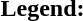<table class="toccolours" style="font-size:100%; white-space:nowrap;">
<tr>
<td><strong>Legend:</strong></td>
</tr>
<tr>
<td></td>
</tr>
<tr>
<td></td>
</tr>
</table>
